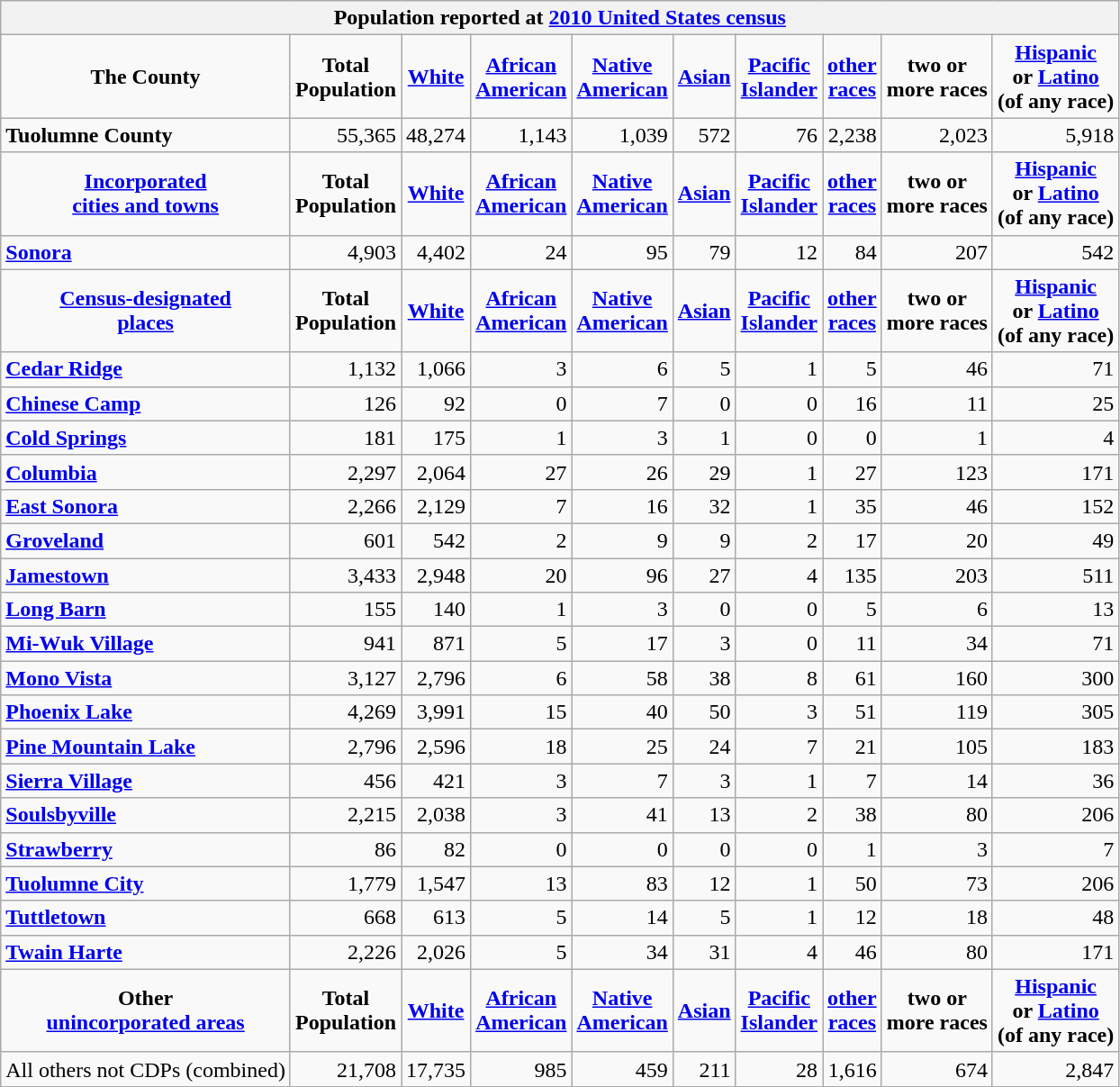<table class="wikitable collapsible collapsed">
<tr>
<th colspan=10>Population reported at <a href='#'>2010 United States census</a></th>
</tr>
<tr>
<td style="text-align:center;"><strong>The County</strong></td>
<td style="text-align:center;"><strong>Total<br>Population</strong></td>
<td style="text-align:center;"><strong><a href='#'>White</a></strong></td>
<td style="text-align:center;"><strong><a href='#'>African<br>American</a></strong></td>
<td style="text-align:center;"><strong><a href='#'>Native<br>American</a></strong></td>
<td style="text-align:center;"><strong><a href='#'>Asian</a></strong></td>
<td style="text-align:center;"><strong><a href='#'>Pacific<br>Islander</a></strong></td>
<td style="text-align:center;"><strong><a href='#'>other<br>races</a></strong></td>
<td style="text-align:center;"><strong>two or<br>more races</strong></td>
<td style="text-align:center;"><strong><a href='#'>Hispanic</a><br>or <a href='#'>Latino</a><br>(of any race)</strong></td>
</tr>
<tr>
<td><strong> Tuolumne County</strong></td>
<td align="right">55,365</td>
<td align="right">48,274</td>
<td align="right">1,143</td>
<td align="right">1,039</td>
<td align="right">572</td>
<td align="right">76</td>
<td align="right">2,238</td>
<td align="right">2,023</td>
<td align="right">5,918</td>
</tr>
<tr>
<td style="text-align:center;"><strong><a href='#'>Incorporated<br>cities and towns</a></strong></td>
<td style="text-align:center;"><strong>Total<br>Population</strong></td>
<td style="text-align:center;"><strong><a href='#'>White</a></strong></td>
<td style="text-align:center;"><strong><a href='#'>African<br>American</a></strong></td>
<td style="text-align:center;"><strong><a href='#'>Native<br>American</a></strong></td>
<td style="text-align:center;"><strong><a href='#'>Asian</a></strong></td>
<td style="text-align:center;"><strong><a href='#'>Pacific<br>Islander</a></strong></td>
<td style="text-align:center;"><strong><a href='#'>other<br>races</a></strong></td>
<td style="text-align:center;"><strong>two or<br>more races</strong></td>
<td style="text-align:center;"><strong><a href='#'>Hispanic</a><br>or <a href='#'>Latino</a><br>(of any race)</strong></td>
</tr>
<tr>
<td><strong><a href='#'>Sonora</a></strong></td>
<td align="right">4,903</td>
<td align="right">4,402</td>
<td align="right">24</td>
<td align="right">95</td>
<td align="right">79</td>
<td align="right">12</td>
<td align="right">84</td>
<td align="right">207</td>
<td align="right">542</td>
</tr>
<tr>
<td style="text-align:center;"><strong><a href='#'>Census-designated<br>places</a></strong></td>
<td style="text-align:center;"><strong>Total<br>Population</strong></td>
<td style="text-align:center;"><strong><a href='#'>White</a></strong></td>
<td style="text-align:center;"><strong><a href='#'>African<br>American</a></strong></td>
<td style="text-align:center;"><strong><a href='#'>Native<br>American</a></strong></td>
<td style="text-align:center;"><strong><a href='#'>Asian</a></strong></td>
<td style="text-align:center;"><strong><a href='#'>Pacific<br>Islander</a></strong></td>
<td style="text-align:center;"><strong><a href='#'>other<br>races</a></strong></td>
<td style="text-align:center;"><strong>two or<br>more races</strong></td>
<td style="text-align:center;"><strong><a href='#'>Hispanic</a><br>or <a href='#'>Latino</a><br>(of any race)</strong></td>
</tr>
<tr>
<td><strong><a href='#'>Cedar Ridge</a></strong></td>
<td align="right">1,132</td>
<td align="right">1,066</td>
<td align="right">3</td>
<td align="right">6</td>
<td align="right">5</td>
<td align="right">1</td>
<td align="right">5</td>
<td align="right">46</td>
<td align="right">71</td>
</tr>
<tr>
<td><strong><a href='#'>Chinese Camp</a></strong></td>
<td align="right">126</td>
<td align="right">92</td>
<td align="right">0</td>
<td align="right">7</td>
<td align="right">0</td>
<td align="right">0</td>
<td align="right">16</td>
<td align="right">11</td>
<td align="right">25</td>
</tr>
<tr>
<td><strong><a href='#'>Cold Springs</a></strong></td>
<td align="right">181</td>
<td align="right">175</td>
<td align="right">1</td>
<td align="right">3</td>
<td align="right">1</td>
<td align="right">0</td>
<td align="right">0</td>
<td align="right">1</td>
<td align="right">4</td>
</tr>
<tr>
<td><strong><a href='#'>Columbia</a></strong></td>
<td align="right">2,297</td>
<td align="right">2,064</td>
<td align="right">27</td>
<td align="right">26</td>
<td align="right">29</td>
<td align="right">1</td>
<td align="right">27</td>
<td align="right">123</td>
<td align="right">171</td>
</tr>
<tr>
<td><strong><a href='#'>East Sonora</a></strong></td>
<td align="right">2,266</td>
<td align="right">2,129</td>
<td align="right">7</td>
<td align="right">16</td>
<td align="right">32</td>
<td align="right">1</td>
<td align="right">35</td>
<td align="right">46</td>
<td align="right">152</td>
</tr>
<tr>
<td><strong><a href='#'>Groveland</a></strong></td>
<td align="right">601</td>
<td align="right">542</td>
<td align="right">2</td>
<td align="right">9</td>
<td align="right">9</td>
<td align="right">2</td>
<td align="right">17</td>
<td align="right">20</td>
<td align="right">49</td>
</tr>
<tr>
<td><strong><a href='#'>Jamestown</a></strong></td>
<td align="right">3,433</td>
<td align="right">2,948</td>
<td align="right">20</td>
<td align="right">96</td>
<td align="right">27</td>
<td align="right">4</td>
<td align="right">135</td>
<td align="right">203</td>
<td align="right">511</td>
</tr>
<tr>
<td><strong><a href='#'>Long Barn</a></strong></td>
<td align="right">155</td>
<td align="right">140</td>
<td align="right">1</td>
<td align="right">3</td>
<td align="right">0</td>
<td align="right">0</td>
<td align="right">5</td>
<td align="right">6</td>
<td align="right">13</td>
</tr>
<tr>
<td><strong><a href='#'>Mi-Wuk Village</a></strong></td>
<td align="right">941</td>
<td align="right">871</td>
<td align="right">5</td>
<td align="right">17</td>
<td align="right">3</td>
<td align="right">0</td>
<td align="right">11</td>
<td align="right">34</td>
<td align="right">71</td>
</tr>
<tr>
<td><strong><a href='#'>Mono Vista</a></strong></td>
<td align="right">3,127</td>
<td align="right">2,796</td>
<td align="right">6</td>
<td align="right">58</td>
<td align="right">38</td>
<td align="right">8</td>
<td align="right">61</td>
<td align="right">160</td>
<td align="right">300</td>
</tr>
<tr>
<td><strong><a href='#'>Phoenix Lake</a></strong></td>
<td align="right">4,269</td>
<td align="right">3,991</td>
<td align="right">15</td>
<td align="right">40</td>
<td align="right">50</td>
<td align="right">3</td>
<td align="right">51</td>
<td align="right">119</td>
<td align="right">305</td>
</tr>
<tr>
<td><strong><a href='#'>Pine Mountain Lake</a></strong></td>
<td align="right">2,796</td>
<td align="right">2,596</td>
<td align="right">18</td>
<td align="right">25</td>
<td align="right">24</td>
<td align="right">7</td>
<td align="right">21</td>
<td align="right">105</td>
<td align="right">183</td>
</tr>
<tr>
<td><strong><a href='#'>Sierra Village</a></strong></td>
<td align="right">456</td>
<td align="right">421</td>
<td align="right">3</td>
<td align="right">7</td>
<td align="right">3</td>
<td align="right">1</td>
<td align="right">7</td>
<td align="right">14</td>
<td align="right">36</td>
</tr>
<tr>
<td><strong><a href='#'>Soulsbyville</a></strong></td>
<td align="right">2,215</td>
<td align="right">2,038</td>
<td align="right">3</td>
<td align="right">41</td>
<td align="right">13</td>
<td align="right">2</td>
<td align="right">38</td>
<td align="right">80</td>
<td align="right">206</td>
</tr>
<tr>
<td><strong><a href='#'>Strawberry</a></strong></td>
<td align="right">86</td>
<td align="right">82</td>
<td align="right">0</td>
<td align="right">0</td>
<td align="right">0</td>
<td align="right">0</td>
<td align="right">1</td>
<td align="right">3</td>
<td align="right">7</td>
</tr>
<tr>
<td><strong><a href='#'>Tuolumne City</a></strong></td>
<td align="right">1,779</td>
<td align="right">1,547</td>
<td align="right">13</td>
<td align="right">83</td>
<td align="right">12</td>
<td align="right">1</td>
<td align="right">50</td>
<td align="right">73</td>
<td align="right">206</td>
</tr>
<tr>
<td><strong><a href='#'>Tuttletown</a></strong></td>
<td align="right">668</td>
<td align="right">613</td>
<td align="right">5</td>
<td align="right">14</td>
<td align="right">5</td>
<td align="right">1</td>
<td align="right">12</td>
<td align="right">18</td>
<td align="right">48</td>
</tr>
<tr>
<td><strong><a href='#'>Twain Harte</a></strong></td>
<td align="right">2,226</td>
<td align="right">2,026</td>
<td align="right">5</td>
<td align="right">34</td>
<td align="right">31</td>
<td align="right">4</td>
<td align="right">46</td>
<td align="right">80</td>
<td align="right">171</td>
</tr>
<tr>
<td style="text-align:center;"><strong>Other<br><a href='#'>unincorporated areas</a></strong></td>
<td style="text-align:center;"><strong>Total<br>Population</strong></td>
<td style="text-align:center;"><strong><a href='#'>White</a></strong></td>
<td style="text-align:center;"><strong><a href='#'>African<br>American</a></strong></td>
<td style="text-align:center;"><strong><a href='#'>Native<br>American</a></strong></td>
<td style="text-align:center;"><strong><a href='#'>Asian</a></strong></td>
<td style="text-align:center;"><strong><a href='#'>Pacific<br>Islander</a></strong></td>
<td style="text-align:center;"><strong><a href='#'>other<br>races</a></strong></td>
<td style="text-align:center;"><strong>two or<br>more races</strong></td>
<td style="text-align:center;"><strong><a href='#'>Hispanic</a><br>or <a href='#'>Latino</a><br>(of any race)</strong></td>
</tr>
<tr>
<td>All others not CDPs (combined)</td>
<td align="right">21,708</td>
<td align="right">17,735</td>
<td align="right">985</td>
<td align="right">459</td>
<td align="right">211</td>
<td align="right">28</td>
<td align="right">1,616</td>
<td align="right">674</td>
<td align="right">2,847</td>
</tr>
</table>
